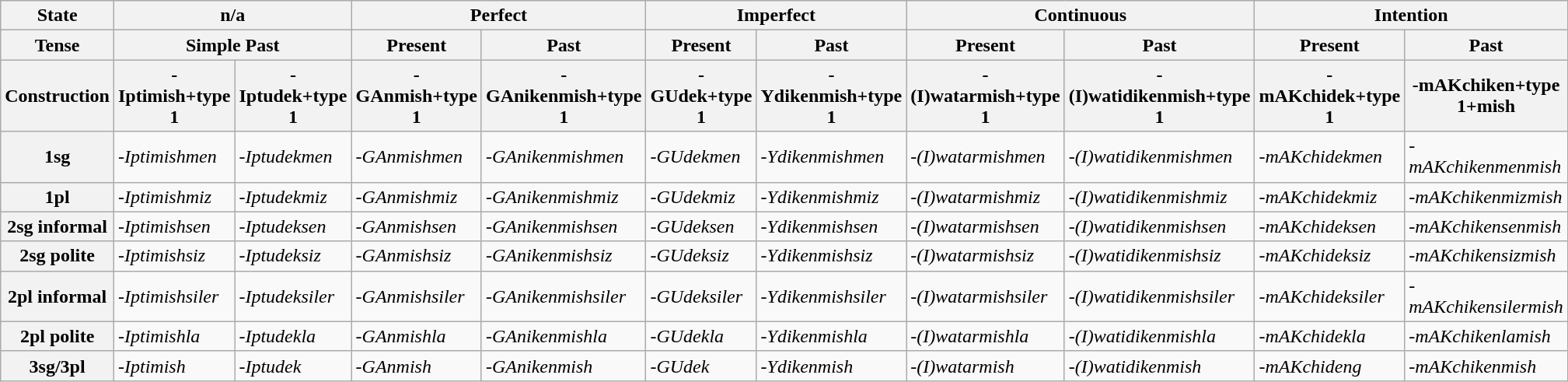<table class="wikitable">
<tr>
<th>State</th>
<th colspan="2">n/a</th>
<th colspan="2">Perfect</th>
<th colspan="2">Imperfect</th>
<th colspan="2">Continuous</th>
<th colspan="2">Intention</th>
</tr>
<tr>
<th>Tense</th>
<th colspan="2">Simple Past</th>
<th>Present</th>
<th>Past</th>
<th>Present</th>
<th>Past</th>
<th>Present</th>
<th>Past</th>
<th>Present</th>
<th>Past</th>
</tr>
<tr>
<th>Construction</th>
<th>-Iptimish+type 1</th>
<th>-Iptudek+type 1</th>
<th>-GAnmish+type 1</th>
<th>-GAnikenmish+type 1</th>
<th>-GUdek+type 1</th>
<th>-Ydikenmish+type 1</th>
<th>-(I)watarmish+type 1</th>
<th>-(I)watidikenmish+type 1</th>
<th>-mAKchidek+type 1</th>
<th>-mAKchiken+type 1+mish</th>
</tr>
<tr>
<th>1sg</th>
<td><em>-Iptimishmen</em></td>
<td><em>-Iptudekmen</em></td>
<td><em>-GAnmishmen</em></td>
<td><em>-GAnikenmishmen</em></td>
<td><em>-GUdekmen</em></td>
<td><em>-Ydikenmishmen</em></td>
<td><em>-(I)watarmishmen</em></td>
<td><em>-(I)watidikenmishmen</em></td>
<td><em>-mAKchidekmen</em></td>
<td><em>-mAKchikenmenmish</em></td>
</tr>
<tr>
<th>1pl</th>
<td><em>-Iptimishmiz</em></td>
<td><em>-Iptudekmiz</em></td>
<td><em>-GAnmishmiz</em></td>
<td><em>-GAnikenmishmiz</em></td>
<td><em>-GUdekmiz</em></td>
<td><em>-Ydikenmishmiz</em></td>
<td><em>-(I)watarmishmiz</em></td>
<td><em>-(I)watidikenmishmiz</em></td>
<td><em>-mAKchidekmiz</em></td>
<td><em>-mAKchikenmizmish</em></td>
</tr>
<tr>
<th>2sg informal</th>
<td><em>-Iptimishsen</em></td>
<td><em>-Iptudeksen</em></td>
<td><em>-GAnmishsen</em></td>
<td><em>-GAnikenmishsen</em></td>
<td><em>-GUdeksen</em></td>
<td><em>-Ydikenmishsen</em></td>
<td><em>-(I)watarmishsen</em></td>
<td><em>-(I)watidikenmishsen</em></td>
<td><em>-mAKchideksen</em></td>
<td><em>-mAKchikensenmish</em></td>
</tr>
<tr>
<th>2sg polite</th>
<td><em>-Iptimishsiz</em></td>
<td><em>-Iptudeksiz</em></td>
<td><em>-GAnmishsiz</em></td>
<td><em>-GAnikenmishsiz</em></td>
<td><em>-GUdeksiz</em></td>
<td><em>-Ydikenmishsiz</em></td>
<td><em>-(I)watarmishsiz</em></td>
<td><em>-(I)watidikenmishsiz</em></td>
<td><em>-mAKchideksiz</em></td>
<td><em>-mAKchikensizmish</em></td>
</tr>
<tr>
<th>2pl informal</th>
<td><em>-Iptimishsiler</em></td>
<td><em>-Iptudeksiler</em></td>
<td><em>-GAnmishsiler</em></td>
<td><em>-GAnikenmishsiler</em></td>
<td><em>-GUdeksiler</em></td>
<td><em>-Ydikenmishsiler</em></td>
<td><em>-(I)watarmishsiler</em></td>
<td><em>-(I)watidikenmishsiler</em></td>
<td><em>-mAKchideksiler</em></td>
<td><em>-mAKchikensilermish</em></td>
</tr>
<tr>
<th>2pl polite</th>
<td><em>-Iptimishla</em></td>
<td><em>-Iptudekla</em></td>
<td><em>-GAnmishla</em></td>
<td><em>-GAnikenmishla</em></td>
<td><em>-GUdekla</em></td>
<td><em>-Ydikenmishla</em></td>
<td><em>-(I)watarmishla</em></td>
<td><em>-(I)watidikenmishla</em></td>
<td><em>-mAKchidekla</em></td>
<td><em>-mAKchikenlamish</em></td>
</tr>
<tr>
<th>3sg/3pl</th>
<td><em>-Iptimish</em></td>
<td><em>-Iptudek</em></td>
<td><em>-GAnmish</em></td>
<td><em>-GAnikenmish</em></td>
<td><em>-GUdek</em></td>
<td><em>-Ydikenmish</em></td>
<td><em>-(I)watarmish</em></td>
<td><em>-(I)watidikenmish</em></td>
<td><em>-mAKchideng</em></td>
<td><em>-mAKchikenmish</em></td>
</tr>
</table>
